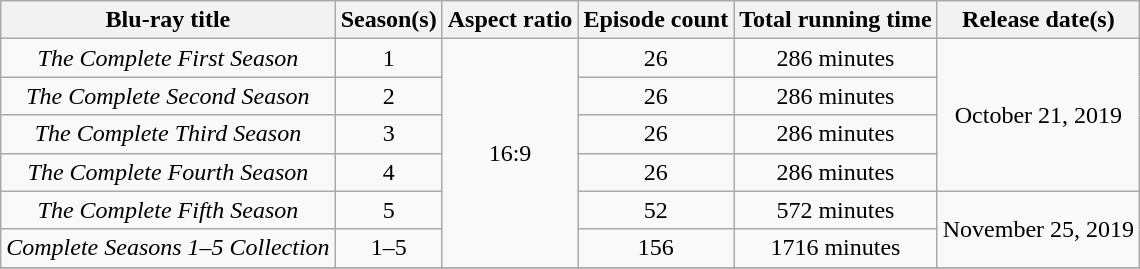<table class="wikitable sortable" style="text-align:center">
<tr>
<th>Blu-ray title</th>
<th>Season(s)</th>
<th>Aspect ratio</th>
<th>Episode count</th>
<th>Total running time</th>
<th>Release date(s)</th>
</tr>
<tr>
<td><em>The Complete First Season</em></td>
<td>1</td>
<td rowspan="6">16:9</td>
<td>26</td>
<td>286 minutes</td>
<td rowspan="4">October 21, 2019</td>
</tr>
<tr>
<td><em>The Complete Second Season</em></td>
<td>2</td>
<td>26</td>
<td>286 minutes</td>
</tr>
<tr>
<td><em>The Complete Third Season</em></td>
<td>3</td>
<td>26</td>
<td>286 minutes</td>
</tr>
<tr>
<td><em>The Complete Fourth Season</em></td>
<td>4</td>
<td>26</td>
<td>286 minutes</td>
</tr>
<tr>
<td><em>The Complete Fifth Season</em></td>
<td>5</td>
<td>52</td>
<td>572 minutes</td>
<td rowspan="2">November 25, 2019</td>
</tr>
<tr>
<td><em>Complete Seasons 1–5 Collection</em></td>
<td>1–5</td>
<td>156</td>
<td>1716 minutes</td>
</tr>
<tr>
</tr>
</table>
